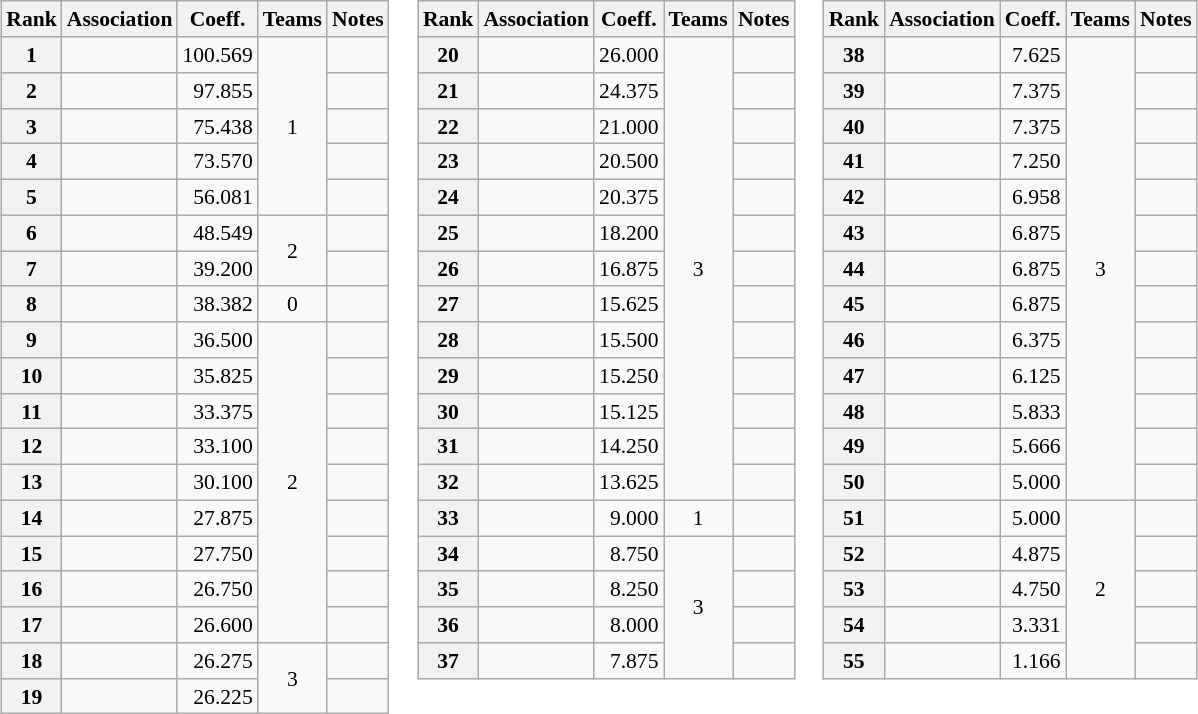<table>
<tr valign=top style="font-size:90%">
<td><br><table class="wikitable">
<tr>
<th>Rank</th>
<th>Association</th>
<th>Coeff.</th>
<th>Teams</th>
<th>Notes</th>
</tr>
<tr>
<th>1</th>
<td></td>
<td align=right>100.569</td>
<td align=center rowspan=5>1</td>
<td></td>
</tr>
<tr>
<th>2</th>
<td></td>
<td align=right>97.855</td>
<td></td>
</tr>
<tr>
<th>3</th>
<td></td>
<td align=right>75.438</td>
<td></td>
</tr>
<tr>
<th>4</th>
<td></td>
<td align=right>73.570</td>
<td></td>
</tr>
<tr>
<th>5</th>
<td></td>
<td align=right>56.081</td>
<td></td>
</tr>
<tr>
<th>6</th>
<td></td>
<td align=right>48.549</td>
<td align=center rowspan=2>2</td>
<td></td>
</tr>
<tr>
<th>7</th>
<td></td>
<td align=right>39.200</td>
<td></td>
</tr>
<tr>
<th>8</th>
<td></td>
<td align=right>38.382</td>
<td align=center>0</td>
<td></td>
</tr>
<tr>
<th>9</th>
<td></td>
<td align=right>36.500</td>
<td align=center rowspan=9>2</td>
<td></td>
</tr>
<tr>
<th>10</th>
<td></td>
<td align=right>35.825</td>
<td></td>
</tr>
<tr>
<th>11</th>
<td></td>
<td align=right>33.375</td>
<td></td>
</tr>
<tr>
<th>12</th>
<td></td>
<td align=right>33.100</td>
<td></td>
</tr>
<tr>
<th>13</th>
<td></td>
<td align=right>30.100</td>
<td></td>
</tr>
<tr>
<th>14</th>
<td></td>
<td align=right>27.875</td>
<td></td>
</tr>
<tr>
<th>15</th>
<td></td>
<td align=right>27.750</td>
<td></td>
</tr>
<tr>
<th>16</th>
<td></td>
<td align=right>26.750</td>
<td></td>
</tr>
<tr>
<th>17</th>
<td></td>
<td align=right>26.600</td>
<td></td>
</tr>
<tr>
<th>18</th>
<td></td>
<td align=right>26.275</td>
<td align=center rowspan=2>3</td>
<td></td>
</tr>
<tr>
<th>19</th>
<td></td>
<td align=right>26.225</td>
<td></td>
</tr>
</table>
</td>
<td><br><table class="wikitable">
<tr>
<th>Rank</th>
<th>Association</th>
<th>Coeff.</th>
<th>Teams</th>
<th>Notes</th>
</tr>
<tr>
<th>20</th>
<td></td>
<td align=right>26.000</td>
<td align=center rowspan=13>3</td>
<td></td>
</tr>
<tr>
<th>21</th>
<td></td>
<td align=right>24.375</td>
<td></td>
</tr>
<tr>
<th>22</th>
<td></td>
<td align=right>21.000</td>
<td></td>
</tr>
<tr>
<th>23</th>
<td></td>
<td align=right>20.500</td>
<td></td>
</tr>
<tr>
<th>24</th>
<td></td>
<td align=right>20.375</td>
<td></td>
</tr>
<tr>
<th>25</th>
<td></td>
<td align=right>18.200</td>
<td></td>
</tr>
<tr>
<th>26</th>
<td></td>
<td align=right>16.875</td>
<td></td>
</tr>
<tr>
<th>27</th>
<td></td>
<td align=right>15.625</td>
<td></td>
</tr>
<tr>
<th>28</th>
<td></td>
<td align=right>15.500</td>
<td></td>
</tr>
<tr>
<th>29</th>
<td></td>
<td align=right>15.250</td>
<td></td>
</tr>
<tr>
<th>30</th>
<td></td>
<td align=right>15.125</td>
<td></td>
</tr>
<tr>
<th>31</th>
<td></td>
<td align=right>14.250</td>
<td></td>
</tr>
<tr>
<th>32</th>
<td></td>
<td align=right>13.625</td>
<td></td>
</tr>
<tr>
<th>33</th>
<td></td>
<td align=right>9.000</td>
<td align=center>1</td>
<td></td>
</tr>
<tr>
<th>34</th>
<td></td>
<td align=right>8.750</td>
<td align=center rowspan=4>3</td>
<td></td>
</tr>
<tr>
<th>35</th>
<td></td>
<td align=right>8.250</td>
<td></td>
</tr>
<tr>
<th>36</th>
<td></td>
<td align=right>8.000</td>
<td></td>
</tr>
<tr>
<th>37</th>
<td></td>
<td align=right>7.875</td>
<td></td>
</tr>
</table>
</td>
<td><br><table class="wikitable">
<tr>
<th>Rank</th>
<th>Association</th>
<th>Coeff.</th>
<th>Teams</th>
<th>Notes</th>
</tr>
<tr>
<th>38</th>
<td></td>
<td align=right>7.625</td>
<td align=center rowspan=13>3</td>
<td></td>
</tr>
<tr>
<th>39</th>
<td></td>
<td align=right>7.375</td>
<td></td>
</tr>
<tr>
<th>40</th>
<td></td>
<td align=right>7.375</td>
<td></td>
</tr>
<tr>
<th>41</th>
<td></td>
<td align=right>7.250</td>
<td></td>
</tr>
<tr>
<th>42</th>
<td></td>
<td align=right>6.958</td>
<td></td>
</tr>
<tr>
<th>43</th>
<td></td>
<td align=right>6.875</td>
<td></td>
</tr>
<tr>
<th>44</th>
<td></td>
<td align=right>6.875</td>
<td></td>
</tr>
<tr>
<th>45</th>
<td></td>
<td align=right>6.875</td>
<td></td>
</tr>
<tr>
<th>46</th>
<td></td>
<td align=right>6.375</td>
<td></td>
</tr>
<tr>
<th>47</th>
<td></td>
<td align=right>6.125</td>
<td></td>
</tr>
<tr>
<th>48</th>
<td></td>
<td align=right>5.833</td>
<td></td>
</tr>
<tr>
<th>49</th>
<td></td>
<td align=right>5.666</td>
<td></td>
</tr>
<tr>
<th>50</th>
<td></td>
<td align=right>5.000</td>
<td></td>
</tr>
<tr>
<th>51</th>
<td></td>
<td align=right>5.000</td>
<td align=center rowspan=5>2</td>
<td></td>
</tr>
<tr>
<th>52</th>
<td></td>
<td align=right>4.875</td>
<td></td>
</tr>
<tr>
<th>53</th>
<td></td>
<td align=right>4.750</td>
<td></td>
</tr>
<tr>
<th>54</th>
<td></td>
<td align=right>3.331</td>
<td></td>
</tr>
<tr>
<th>55</th>
<td></td>
<td align=right>1.166</td>
<td></td>
</tr>
</table>
</td>
</tr>
</table>
